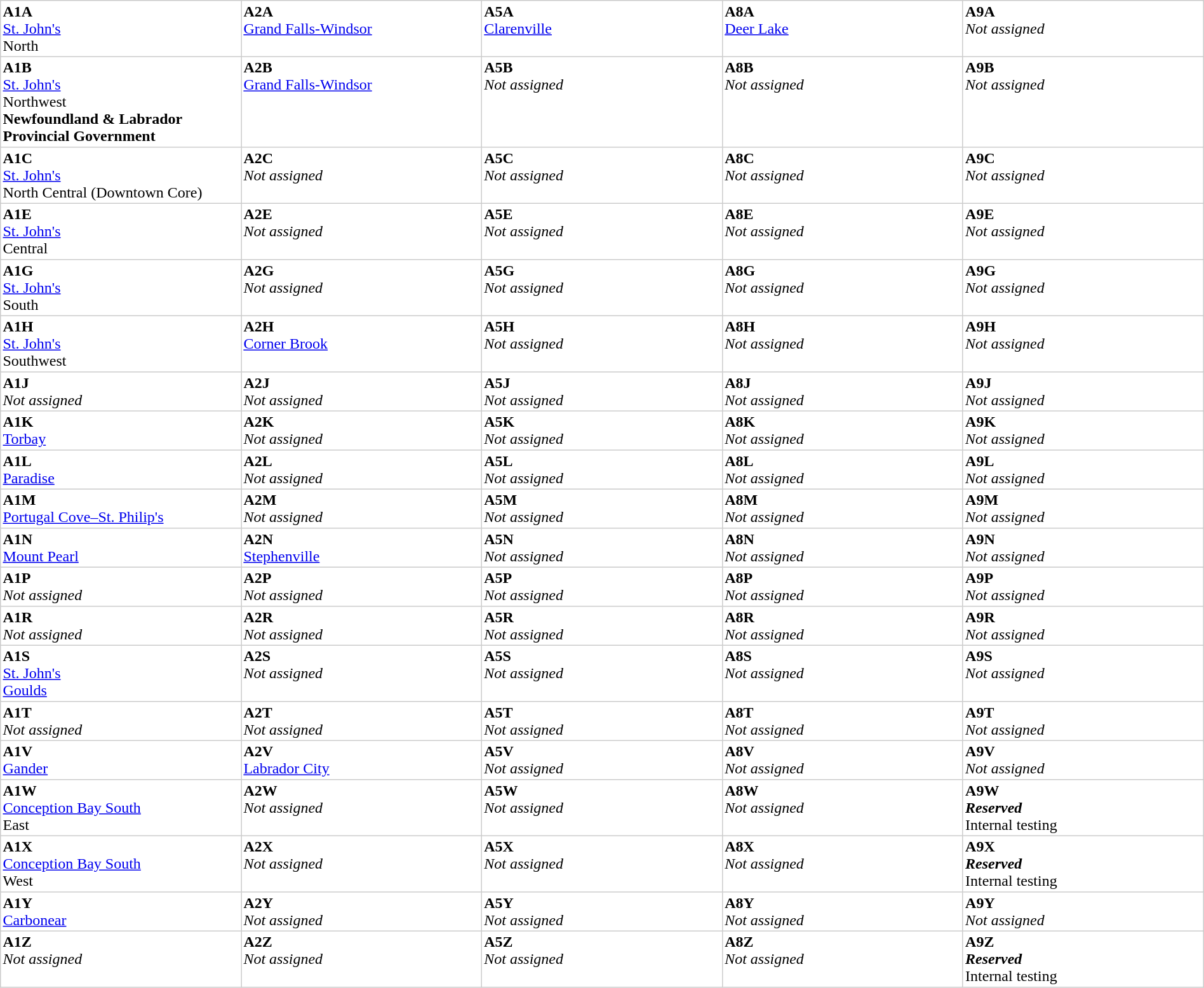<table style="border-collapse: collapse; border: 1px solid #ccc" width="100%" rules="all" cellpadding="2" rules="all">
<tr>
<td width="20%" valign="top"><span><strong>A1A</strong><br><a href='#'>St. John's</a><br>North</span></td>
<td width="20%" valign="top"><span><strong>A2A</strong><br><a href='#'>Grand Falls-Windsor</a></span></td>
<td width="20%" valign="top"><span><strong>A5A</strong><br><a href='#'>Clarenville</a></span></td>
<td width="20%" valign="top"><span><strong>A8A</strong><br><a href='#'>Deer Lake</a></span></td>
<td width="20%" valign="top"><span><strong>A9A</strong><br><em>Not assigned</em></span></td>
</tr>
<tr>
<td width="20%" valign="top"><span><strong>A1B</strong><br><a href='#'>St. John's</a><br>Northwest</span><br><span><strong>Newfoundland & Labrador Provincial Government</strong></span></td>
<td width="20%" valign="top"><span><strong>A2B</strong><br><a href='#'>Grand Falls-Windsor</a></span></td>
<td width="20%" valign="top"><span><strong>A5B</strong><br><em>Not assigned</em></span></td>
<td width="20%" valign="top"><span><strong>A8B</strong><br><em>Not assigned</em></span></td>
<td width="20%" valign="top"><span><strong>A9B</strong><br><em>Not assigned</em></span></td>
</tr>
<tr>
<td width="20%" valign="top"><span><strong>A1C</strong><br><a href='#'>St. John's</a><br>North Central (Downtown Core)</span></td>
<td width="20%" valign="top"><span><strong>A2C</strong><br><em>Not assigned</em></span></td>
<td width="20%" valign="top"><span><strong>A5C</strong><br><em>Not assigned</em></span></td>
<td width="20%" valign="top"><span><strong>A8C</strong><br><em>Not assigned</em></span></td>
<td width="20%" valign="top"><span><strong>A9C</strong><br><em>Not assigned</em></span></td>
</tr>
<tr>
<td width="20%" valign="top"><span><strong>A1E</strong><br><a href='#'>St. John's</a><br>Central</span></td>
<td width="20%" valign="top"><span><strong>A2E</strong><br><em>Not assigned</em></span></td>
<td width="20%" valign="top"><span><strong>A5E</strong><br><em>Not assigned</em></span></td>
<td width="20%" valign="top"><span><strong>A8E</strong><br><em>Not assigned</em></span></td>
<td width="20%" valign="top"><span><strong>A9E</strong><br><em>Not assigned</em></span></td>
</tr>
<tr>
<td width="20%" valign="top"><span><strong>A1G</strong><br><a href='#'>St. John's</a><br>South</span></td>
<td width="20%" valign="top"><span><strong>A2G</strong><br><em>Not assigned</em></span></td>
<td width="20%" valign="top"><span><strong>A5G</strong><br><em>Not assigned</em></span></td>
<td width="20%" valign="top"><span><strong>A8G</strong><br><em>Not assigned</em></span></td>
<td width="20%" valign="top"><span><strong>A9G</strong><br><em>Not assigned</em></span></td>
</tr>
<tr>
<td width="20%" valign="top"><span><strong>A1H</strong><br><a href='#'>St. John's</a><br>Southwest</span></td>
<td width="20%" valign="top"><span><strong>A2H</strong><br><a href='#'>Corner Brook</a></span></td>
<td width="20%" valign="top"><span><strong>A5H</strong><br><em>Not assigned</em></span></td>
<td width="20%" valign="top"><span><strong>A8H</strong><br><em>Not assigned</em></span></td>
<td width="20%" valign="top"><span><strong>A9H</strong><br><em>Not assigned</em></span></td>
</tr>
<tr>
<td width="20%" valign="top"><span><strong>A1J</strong><br><em>Not assigned</em></span></td>
<td width="20%" valign="top"><span><strong>A2J</strong><br><em>Not assigned</em></span></td>
<td width="20%" valign="top"><span><strong>A5J</strong><br><em>Not assigned</em></span></td>
<td width="20%" valign="top"><span><strong>A8J</strong><br><em>Not assigned</em></span></td>
<td width="20%" valign="top"><span><strong>A9J</strong><br><em>Not assigned</em></span></td>
</tr>
<tr>
<td width="20%" valign="top"><span><strong>A1K</strong><br><a href='#'>Torbay</a></span></td>
<td width="20%" valign="top"><span><strong>A2K</strong><br><em>Not assigned</em></span></td>
<td width="20%" valign="top"><span><strong>A5K</strong><br><em>Not assigned</em></span></td>
<td width="20%" valign="top"><span><strong>A8K</strong><br><em>Not assigned</em></span></td>
<td width="20%" valign="top"><span><strong>A9K</strong><br><em>Not assigned</em></span></td>
</tr>
<tr>
<td width="20%" valign="top"><span><strong>A1L</strong><br><a href='#'>Paradise</a></span></td>
<td width="20%" valign="top"><span><strong>A2L</strong><br><em>Not assigned</em></span></td>
<td width="20%" valign="top"><span><strong>A5L</strong><br><em>Not assigned</em></span></td>
<td width="20%" valign="top"><span><strong>A8L</strong><br><em>Not assigned</em></span></td>
<td width="20%" valign="top"><span><strong>A9L</strong><br><em>Not assigned</em></span></td>
</tr>
<tr>
<td width="20%" valign="top"><span><strong>A1M</strong><br><a href='#'>Portugal Cove–St. Philip's</a></span></td>
<td width="20%" valign="top"><span><strong>A2M</strong><br><em>Not assigned</em></span></td>
<td width="20%" valign="top"><span><strong>A5M</strong><br><em>Not assigned</em></span></td>
<td width="20%" valign="top"><span><strong>A8M</strong><br><em>Not assigned</em></span></td>
<td width="20%" valign="top"><span><strong>A9M</strong><br><em>Not assigned</em></span></td>
</tr>
<tr>
<td width="20%" valign="top"><span><strong>A1N</strong><br><a href='#'>Mount Pearl</a></span></td>
<td width="20%" valign="top"><span><strong>A2N</strong><br><a href='#'>Stephenville</a></span></td>
<td width="20%" valign="top"><span><strong>A5N</strong><br><em>Not assigned</em></span></td>
<td width="20%" valign="top"><span><strong>A8N</strong><br><em>Not assigned</em></span></td>
<td width="20%" valign="top"><span><strong>A9N</strong><br><em>Not assigned</em></span></td>
</tr>
<tr>
<td width="20%" valign="top"><span><strong>A1P</strong><br><em>Not assigned</em></span></td>
<td width="20%" valign="top"><span><strong>A2P</strong><br><em>Not assigned</em></span></td>
<td width="20%" valign="top"><span><strong>A5P</strong><br><em>Not assigned</em></span></td>
<td width="20%" valign="top"><span><strong>A8P</strong><br><em>Not assigned</em></span></td>
<td width="20%" valign="top"><span><strong>A9P</strong><br><em>Not assigned</em></span></td>
</tr>
<tr>
<td width="20%" valign="top"><span><strong>A1R</strong><br><em>Not assigned</em></span></td>
<td width="20%" valign="top"><span><strong>A2R</strong><br><em>Not assigned</em></span></td>
<td width="20%" valign="top"><span><strong>A5R</strong><br><em>Not assigned</em></span></td>
<td width="20%" valign="top"><span><strong>A8R</strong><br><em>Not assigned</em></span></td>
<td width="20%" valign="top"><span><strong>A9R</strong><br><em>Not assigned</em></span></td>
</tr>
<tr>
<td width="20%" valign="top"><span><strong>A1S</strong><br><a href='#'>St. John's</a><br><a href='#'>Goulds</a></span></td>
<td width="20%" valign="top"><span><strong>A2S</strong><br><em>Not assigned</em></span></td>
<td width="20%" valign="top"><span><strong>A5S</strong><br><em>Not assigned</em></span></td>
<td width="20%" valign="top"><span><strong>A8S</strong><br><em>Not assigned</em></span></td>
<td width="20%" valign="top"><span><strong>A9S</strong><br><em>Not assigned</em></span></td>
</tr>
<tr>
<td width="20%" valign="top"><span><strong>A1T</strong><br><em>Not assigned</em></span></td>
<td width="20%" valign="top"><span><strong>A2T</strong><br><em>Not assigned</em></span></td>
<td width="20%" valign="top"><span><strong>A5T</strong><br><em>Not assigned</em></span></td>
<td width="20%" valign="top"><span><strong>A8T</strong><br><em>Not assigned</em></span></td>
<td width="20%" valign="top"><span><strong>A9T</strong><br><em>Not assigned</em></span></td>
</tr>
<tr>
<td width="20%" valign="top"><span><strong>A1V</strong><br><a href='#'>Gander</a></span></td>
<td width="20%" valign="top"><span><strong>A2V</strong><br><a href='#'>Labrador City</a></span></td>
<td width="20%" valign="top"><span><strong>A5V</strong><br><em>Not assigned</em></span></td>
<td width="20%" valign="top"><span><strong>A8V</strong><br><em>Not assigned</em></span></td>
<td width="20%" valign="top"><span><strong>A9V</strong><br><em>Not assigned</em></span></td>
</tr>
<tr>
<td width="20%" valign="top"><span><strong>A1W</strong><br><a href='#'>Conception Bay South</a><br>East</span></td>
<td width="20%" valign="top"><span><strong>A2W</strong><br><em>Not assigned</em></span></td>
<td width="20%" valign="top"><span><strong>A5W</strong><br><em>Not assigned</em></span></td>
<td width="20%" valign="top"><span><strong>A8W</strong><br><em>Not assigned</em></span></td>
<td width="20%" valign="top"><span><strong>A9W</strong><br><strong><em>Reserved</em></strong><br>Internal testing</span></td>
</tr>
<tr>
<td width="20%" valign="top"><span><strong>A1X</strong><br><a href='#'>Conception Bay South</a><br>West</span></td>
<td width="20%" valign="top"><span><strong>A2X</strong><br><em>Not assigned</em></span></td>
<td width="20%" valign="top"><span><strong>A5X</strong><br><em>Not assigned</em></span></td>
<td width="20%" valign="top"><span><strong>A8X</strong><br><em>Not assigned</em></span></td>
<td width="20%" valign="top"><span><strong>A9X</strong><br><strong><em>Reserved</em></strong><br>Internal testing</span></td>
</tr>
<tr>
<td width="20%" valign="top"><span><strong>A1Y</strong><br><a href='#'>Carbonear</a></span></td>
<td width="20%" valign="top"><span><strong>A2Y</strong><br><em>Not assigned</em></span></td>
<td width="20%" valign="top"><span><strong>A5Y</strong><br><em>Not assigned</em></span></td>
<td width="20%" valign="top"><span><strong>A8Y</strong><br><em>Not assigned</em></span></td>
<td width="20%" valign="top"><span><strong>A9Y</strong><br><em>Not assigned</em></span></td>
</tr>
<tr>
<td width="20%" valign="top"><span><strong>A1Z</strong><br><em>Not assigned</em></span></td>
<td width="20%" valign="top"><span><strong>A2Z</strong><br><em>Not assigned</em></span></td>
<td width="20%" valign="top"><span><strong>A5Z</strong><br><em>Not assigned</em></span></td>
<td width="20%" valign="top"><span><strong>A8Z</strong><br><em>Not assigned</em></span></td>
<td width="20%" valign="top"><span><strong>A9Z</strong><br><strong><em>Reserved</em></strong><br>Internal testing</span></td>
</tr>
</table>
